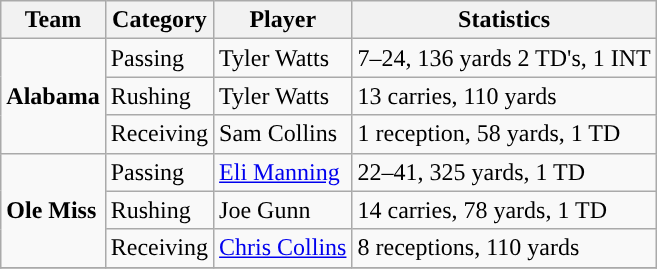<table class="wikitable" style="float: right;">
<tr>
<th>Team</th>
<th>Category</th>
<th>Player</th>
<th>Statistics</th>
</tr>
<tr>
<td rowspan=3><strong>Alabama</strong></td>
<td>Passing</td>
<td>Tyler Watts</td>
<td>7–24, 136 yards 2 TD's, 1 INT</td>
</tr>
<tr>
<td>Rushing</td>
<td>Tyler Watts</td>
<td>13 carries, 110 yards</td>
</tr>
<tr>
<td>Receiving</td>
<td>Sam Collins</td>
<td>1 reception, 58 yards, 1 TD</td>
</tr>
<tr>
<td rowspan=3><strong>Ole Miss</strong></td>
<td>Passing</td>
<td><a href='#'>Eli Manning</a></td>
<td>22–41, 325 yards, 1 TD</td>
</tr>
<tr>
<td>Rushing</td>
<td>Joe Gunn</td>
<td>14 carries, 78 yards, 1 TD</td>
</tr>
<tr>
<td>Receiving</td>
<td><a href='#'>Chris Collins</a></td>
<td>8 receptions, 110 yards</td>
</tr>
<tr>
</tr>
</table>
